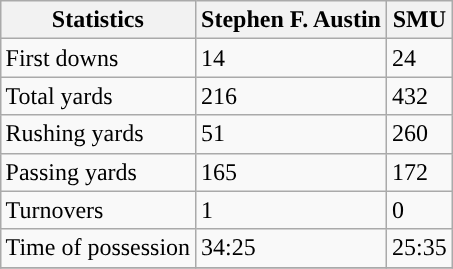<table class="wikitable" style="float: right;">
<tr>
<th>Statistics</th>
<th>Stephen F. Austin</th>
<th>SMU</th>
</tr>
<tr>
<td>First downs</td>
<td>14</td>
<td>24</td>
</tr>
<tr>
<td>Total yards</td>
<td>216</td>
<td>432</td>
</tr>
<tr>
<td>Rushing yards</td>
<td>51</td>
<td>260</td>
</tr>
<tr>
<td>Passing yards</td>
<td>165</td>
<td>172</td>
</tr>
<tr>
<td>Turnovers</td>
<td>1</td>
<td>0</td>
</tr>
<tr>
<td>Time of possession</td>
<td>34:25</td>
<td>25:35</td>
</tr>
<tr>
</tr>
</table>
